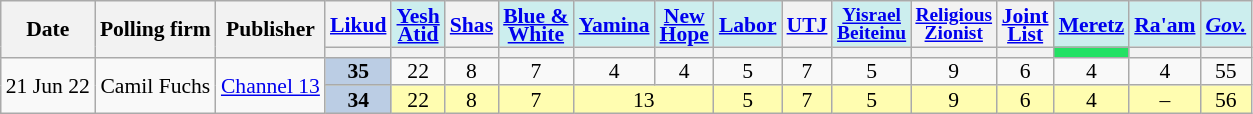<table class="wikitable sortable" style=text-align:center;font-size:90%;line-height:12px>
<tr>
<th rowspan=2>Date</th>
<th rowspan=2>Polling firm</th>
<th rowspan=2>Publisher</th>
<th><a href='#'>Likud</a></th>
<th style=background:#cee><a href='#'>Yesh<br>Atid</a></th>
<th><a href='#'>Shas</a></th>
<th style=background:#cee><a href='#'>Blue &<br>White</a></th>
<th style=background:#cee><a href='#'>Yamina</a></th>
<th style=background:#cee><a href='#'>New<br>Hope</a></th>
<th style=background:#cee><a href='#'>Labor</a></th>
<th><a href='#'>UTJ</a></th>
<th style="background:#cee; font-size:90%"><a href='#'>Yisrael<br>Beiteinu</a></th>
<th style=font-size:90%><a href='#'>Religious<br>Zionist</a></th>
<th><a href='#'>Joint<br>List</a></th>
<th style=background:#cee><a href='#'>Meretz</a></th>
<th style=background:#cee><a href='#'>Ra'am</a></th>
<th style=background:#cee><a href='#'><em>Gov.</em></a></th>
</tr>
<tr>
<th style=background:></th>
<th style=background:></th>
<th style=background:></th>
<th style=background:></th>
<th style=background:></th>
<th style=background:></th>
<th style=background:></th>
<th style=background:></th>
<th style=background:></th>
<th style=background:></th>
<th style=background:></th>
<th style=background:#23e164></th>
<th style=background:></th>
<th style=background:></th>
</tr>
<tr>
<td rowspan=2 data-sort-value=2022-06-21>21 Jun 22</td>
<td rowspan=2>Camil Fuchs</td>
<td rowspan=2><a href='#'>Channel 13</a></td>
<td style=background:#BBCDE4><strong>35</strong>	</td>
<td>22					</td>
<td>8					</td>
<td>7					</td>
<td>4					</td>
<td>4					</td>
<td>5					</td>
<td>7					</td>
<td>5					</td>
<td>9					</td>
<td>6					</td>
<td>4					</td>
<td>4					</td>
<td>55					</td>
</tr>
<tr style=background:#fffdb0>
<td style=background:#BBCDE4><strong>34</strong>	</td>
<td>22					</td>
<td>8					</td>
<td>7					</td>
<td colspan=2>13		</td>
<td>5					</td>
<td>7					</td>
<td>5					</td>
<td>9					</td>
<td>6					</td>
<td>4					</td>
<td>–					</td>
<td>56					</td>
</tr>
</table>
